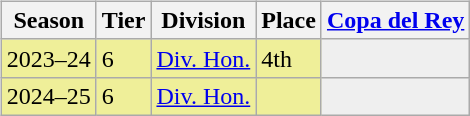<table>
<tr>
<td valign="top" width=0%><br><table class="wikitable">
<tr style="background:#f0f6fa;">
<th>Season</th>
<th>Tier</th>
<th>Division</th>
<th>Place</th>
<th><a href='#'>Copa del Rey</a></th>
</tr>
<tr>
<td style="background:#EFEF99;">2023–24</td>
<td style="background:#EFEF99;">6</td>
<td style="background:#EFEF99;"><a href='#'>Div. Hon.</a></td>
<td style="background:#EFEF99;">4th</td>
<th style="background:#efefef;"></th>
</tr>
<tr>
<td style="background:#EFEF99;">2024–25</td>
<td style="background:#EFEF99;">6</td>
<td style="background:#EFEF99;"><a href='#'>Div. Hon.</a></td>
<td style="background:#EFEF99;"></td>
<th style="background:#efefef;"></th>
</tr>
</table>
</td>
</tr>
</table>
